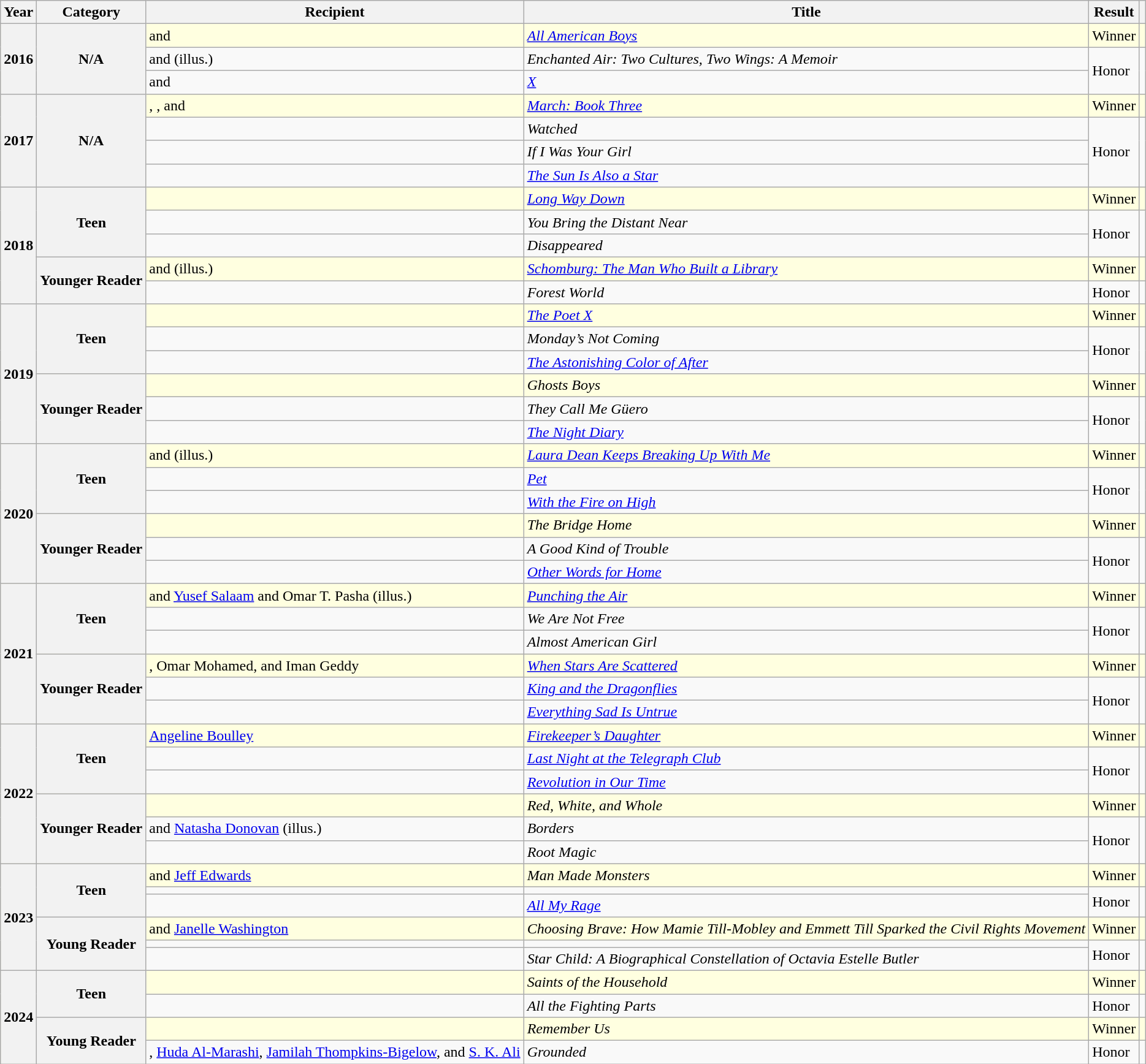<table class="wikitable sortable mw-collapsible">
<tr>
<th scope="col">Year</th>
<th scope="col">Category</th>
<th scope="col">Recipient</th>
<th scope="col">Title</th>
<th scope="col">Result</th>
<th scope="col"></th>
</tr>
<tr style="background:lightyellow">
<th rowspan="3">2016</th>
<th rowspan="3">N/A</th>
<td> and </td>
<td><em><a href='#'>All American Boys</a></em></td>
<td>Winner</td>
<td></td>
</tr>
<tr>
<td>   and  (illus.)</td>
<td><em>Enchanted Air: Two Cultures, Two Wings: A Memoir</em></td>
<td rowspan="2">Honor</td>
<td rowspan="2"></td>
</tr>
<tr>
<td> and </td>
<td><em><a href='#'>X</a></em></td>
</tr>
<tr style="background:lightyellow">
<th rowspan="4">2017</th>
<th rowspan="4">N/A</th>
<td>, , and </td>
<td><em><a href='#'>March: Book Three</a></em></td>
<td>Winner</td>
<td></td>
</tr>
<tr>
<td></td>
<td><em>Watched</em></td>
<td rowspan="3">Honor</td>
<td rowspan="3"></td>
</tr>
<tr>
<td></td>
<td><em>If I Was Your Girl</em></td>
</tr>
<tr>
<td></td>
<td><em><a href='#'>The Sun Is Also a Star</a></em></td>
</tr>
<tr style="background:lightyellow">
<th rowspan="5">2018</th>
<th rowspan="3">Teen</th>
<td></td>
<td><em><a href='#'>Long Way Down</a></em></td>
<td>Winner</td>
<td></td>
</tr>
<tr>
<td></td>
<td><em>You Bring the Distant Near</em></td>
<td rowspan="2">Honor</td>
<td rowspan="2"></td>
</tr>
<tr>
<td></td>
<td><em>Disappeared</em></td>
</tr>
<tr style="background:lightyellow">
<th rowspan="2">Younger Reader</th>
<td>   and  (illus.)</td>
<td><em><a href='#'>Schomburg: The Man Who Built a Library</a></em></td>
<td>Winner</td>
<td></td>
</tr>
<tr>
<td></td>
<td><em>Forest World</em></td>
<td>Honor</td>
<td></td>
</tr>
<tr style="background:lightyellow">
<th rowspan="6">2019</th>
<th rowspan="3">Teen</th>
<td></td>
<td><em><a href='#'>The Poet X</a></em></td>
<td>Winner</td>
<td></td>
</tr>
<tr>
<td></td>
<td><em>Monday’s Not Coming</em></td>
<td rowspan="2">Honor</td>
<td rowspan="2"></td>
</tr>
<tr>
<td></td>
<td><em><a href='#'>The Astonishing Color of After</a></em></td>
</tr>
<tr style="background:lightyellow">
<th rowspan="3">Younger Reader</th>
<td></td>
<td><em>Ghosts Boys</em></td>
<td>Winner</td>
<td></td>
</tr>
<tr>
<td></td>
<td><em>They Call Me Güero</em></td>
<td rowspan="2">Honor</td>
<td rowspan="2"></td>
</tr>
<tr>
<td></td>
<td><em><a href='#'>The Night Diary</a></em></td>
</tr>
<tr style="background:lightyellow">
<th rowspan="6">2020</th>
<th rowspan="3">Teen</th>
<td> and  (illus.)</td>
<td><em><a href='#'>Laura Dean Keeps Breaking Up With Me</a></em></td>
<td>Winner</td>
<td></td>
</tr>
<tr>
<td></td>
<td><em><a href='#'>Pet</a></em></td>
<td rowspan="2">Honor</td>
<td rowspan="2"></td>
</tr>
<tr>
<td></td>
<td><em><a href='#'>With the Fire on High</a></em></td>
</tr>
<tr style="background:lightyellow">
<th rowspan="3">Younger Reader</th>
<td></td>
<td><em>The Bridge Home</em></td>
<td>Winner</td>
<td></td>
</tr>
<tr>
<td></td>
<td><em>A Good Kind of Trouble</em></td>
<td rowspan="2">Honor</td>
<td rowspan="2"></td>
</tr>
<tr>
<td></td>
<td><em><a href='#'>Other Words for Home</a></em></td>
</tr>
<tr style="background:lightyellow">
<th rowspan="6">2021</th>
<th rowspan="3">Teen</th>
<td> and <a href='#'>Yusef Salaam</a>   and Omar T. Pasha (illus.)</td>
<td><em><a href='#'>Punching the Air</a></em></td>
<td>Winner</td>
<td></td>
</tr>
<tr>
<td></td>
<td><em>We Are Not Free</em></td>
<td rowspan="2">Honor</td>
<td rowspan="2"></td>
</tr>
<tr>
<td></td>
<td><em>Almost American Girl</em></td>
</tr>
<tr style="background:lightyellow">
<th rowspan="3">Younger Reader</th>
<td>, Omar Mohamed, and Iman Geddy</td>
<td><em><a href='#'>When Stars Are Scattered</a></em></td>
<td>Winner</td>
<td></td>
</tr>
<tr>
<td></td>
<td><em><a href='#'>King and the Dragonflies</a></em></td>
<td rowspan="2">Honor</td>
<td rowspan="2"></td>
</tr>
<tr>
<td></td>
<td><em><a href='#'>Everything Sad Is Untrue</a></em></td>
</tr>
<tr style="background:lightyellow">
<th rowspan="6">2022</th>
<th rowspan="3">Teen</th>
<td><a href='#'>Angeline Boulley</a></td>
<td><a href='#'><em>Firekeeper’s Daughter</em></a></td>
<td>Winner</td>
<td></td>
</tr>
<tr>
<td></td>
<td><em><a href='#'>Last Night at the Telegraph Club</a></em></td>
<td rowspan="2">Honor</td>
<td rowspan="2"></td>
</tr>
<tr>
<td></td>
<td><em><a href='#'>Revolution in Our Time</a></em></td>
</tr>
<tr style="background:lightyellow">
<th rowspan="3">Younger Reader</th>
<td></td>
<td><em>Red, White, and Whole</em></td>
<td>Winner</td>
<td></td>
</tr>
<tr>
<td>   and <a href='#'>Natasha Donovan</a> (illus.)</td>
<td><em>Borders</em></td>
<td rowspan="2">Honor</td>
<td rowspan="2"></td>
</tr>
<tr>
<td></td>
<td><em>Root Magic</em></td>
</tr>
<tr style="background:lightyellow">
<th rowspan="6">2023</th>
<th rowspan="3">Teen</th>
<td> and <a href='#'>Jeff Edwards</a></td>
<td><em>Man Made Monsters</em></td>
<td>Winner</td>
<td></td>
</tr>
<tr>
<td></td>
<td><em></em></td>
<td rowspan="2">Honor</td>
<td rowspan="2"></td>
</tr>
<tr>
<td></td>
<td><em><a href='#'>All My Rage</a></em></td>
</tr>
<tr style="background:lightyellow">
<th rowspan="3">Young Reader</th>
<td> and <a href='#'>Janelle Washington</a></td>
<td><em>Choosing Brave: How Mamie Till-Mobley and Emmett Till Sparked the Civil Rights Movement</em></td>
<td>Winner</td>
<td></td>
</tr>
<tr>
<td></td>
<td></td>
<td rowspan="2">Honor</td>
<td rowspan="2"></td>
</tr>
<tr>
<td></td>
<td><em>Star Child: A Biographical Constellation of Octavia Estelle Butler</em></td>
</tr>
<tr style="background:lightyellow">
<th rowspan="4">2024</th>
<th rowspan="2">Teen</th>
<td></td>
<td><em>Saints of the Household</em></td>
<td>Winner</td>
<td></td>
</tr>
<tr>
<td></td>
<td><em>All the Fighting Parts</em></td>
<td>Honor</td>
<td></td>
</tr>
<tr style="background:lightyellow">
<th rowspan="2">Young Reader</th>
<td></td>
<td><em>Remember Us</em></td>
<td>Winner</td>
<td></td>
</tr>
<tr>
<td>, <a href='#'>Huda Al-Marashi</a>, <a href='#'>Jamilah Thompkins-Bigelow</a>, and <a href='#'>S. K. Ali</a></td>
<td><em>Grounded</em></td>
<td>Honor</td>
<td></td>
</tr>
</table>
